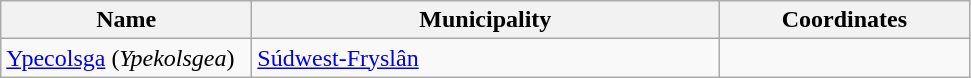<table class="wikitable sortable">
<tr>
<th style="width:10em">Name</th>
<th style="width:19em">Municipality</th>
<th style="width:10em" style="text-align:center">Coordinates</th>
</tr>
<tr>
<td><a href='#'>Ypecolsga</a> (<em>Ypekolsgea</em>)</td>
<td><a href='#'>Súdwest-Fryslân</a></td>
<td></td>
</tr>
</table>
